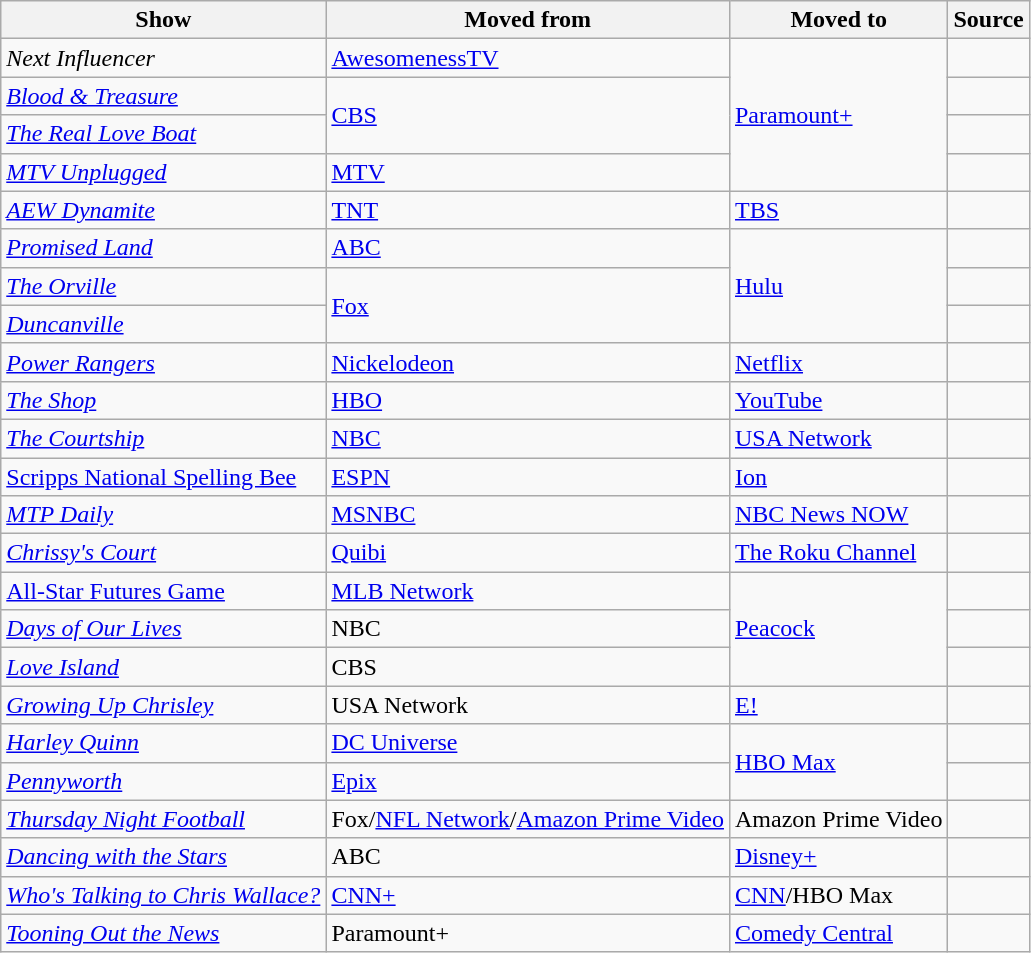<table class="wikitable sortable">
<tr>
<th>Show</th>
<th>Moved from</th>
<th>Moved to</th>
<th>Source</th>
</tr>
<tr>
<td><em>Next Influencer</em></td>
<td><a href='#'>AwesomenessTV</a></td>
<td rowspan=4><a href='#'>Paramount+</a></td>
<td></td>
</tr>
<tr>
<td><em><a href='#'>Blood & Treasure</a></em></td>
<td rowspan=2><a href='#'>CBS</a></td>
<td></td>
</tr>
<tr>
<td><em><a href='#'>The Real Love Boat</a></em></td>
<td></td>
</tr>
<tr>
<td><em><a href='#'>MTV Unplugged</a></em></td>
<td><a href='#'>MTV</a></td>
<td></td>
</tr>
<tr>
<td><em><a href='#'>AEW Dynamite</a></em></td>
<td><a href='#'>TNT</a></td>
<td><a href='#'>TBS</a></td>
<td></td>
</tr>
<tr>
<td><em><a href='#'>Promised Land</a></em></td>
<td><a href='#'>ABC</a></td>
<td rowspan=3><a href='#'>Hulu</a></td>
<td></td>
</tr>
<tr>
<td><em><a href='#'>The Orville</a></em></td>
<td rowspan=2><a href='#'>Fox</a></td>
<td></td>
</tr>
<tr>
<td><em><a href='#'>Duncanville</a></em></td>
<td></td>
</tr>
<tr>
<td><em><a href='#'>Power Rangers</a></em></td>
<td><a href='#'>Nickelodeon</a></td>
<td><a href='#'>Netflix</a></td>
<td></td>
</tr>
<tr>
<td><em><a href='#'>The Shop</a></em></td>
<td><a href='#'>HBO</a></td>
<td><a href='#'>YouTube</a></td>
<td></td>
</tr>
<tr>
<td><em><a href='#'>The Courtship</a></em></td>
<td><a href='#'>NBC</a></td>
<td><a href='#'>USA Network</a></td>
<td></td>
</tr>
<tr>
<td><a href='#'>Scripps National Spelling Bee</a></td>
<td><a href='#'>ESPN</a></td>
<td><a href='#'>Ion</a></td>
<td></td>
</tr>
<tr>
<td><em><a href='#'>MTP Daily</a></em></td>
<td><a href='#'>MSNBC</a></td>
<td><a href='#'>NBC News NOW</a></td>
<td></td>
</tr>
<tr>
<td><em><a href='#'>Chrissy's Court</a></em></td>
<td><a href='#'>Quibi</a></td>
<td><a href='#'>The Roku Channel</a></td>
<td></td>
</tr>
<tr>
<td><a href='#'>All-Star Futures Game</a></td>
<td><a href='#'>MLB Network</a></td>
<td rowspan=3><a href='#'>Peacock</a></td>
<td></td>
</tr>
<tr>
<td><em><a href='#'>Days of Our Lives</a></em></td>
<td>NBC</td>
<td></td>
</tr>
<tr>
<td><em><a href='#'>Love Island</a></em></td>
<td>CBS</td>
<td></td>
</tr>
<tr>
<td><em><a href='#'>Growing Up Chrisley</a></em></td>
<td>USA Network</td>
<td><a href='#'>E!</a></td>
<td></td>
</tr>
<tr>
<td><em><a href='#'>Harley Quinn</a></em></td>
<td><a href='#'>DC Universe</a></td>
<td rowspan=2><a href='#'>HBO Max</a></td>
<td></td>
</tr>
<tr>
<td><em><a href='#'>Pennyworth</a></em></td>
<td><a href='#'>Epix</a></td>
<td></td>
</tr>
<tr>
<td><em><a href='#'>Thursday Night Football</a></em></td>
<td>Fox/<a href='#'>NFL Network</a>/<a href='#'>Amazon Prime Video</a></td>
<td>Amazon Prime Video</td>
<td></td>
</tr>
<tr>
<td><em><a href='#'>Dancing with the Stars</a></em></td>
<td>ABC</td>
<td><a href='#'>Disney+</a></td>
<td></td>
</tr>
<tr>
<td><em><a href='#'>Who's Talking to Chris Wallace?</a></em></td>
<td><a href='#'>CNN+</a></td>
<td><a href='#'>CNN</a>/HBO Max</td>
<td></td>
</tr>
<tr>
<td><em><a href='#'>Tooning Out the News</a></em></td>
<td>Paramount+</td>
<td><a href='#'>Comedy Central</a></td>
<td></td>
</tr>
</table>
